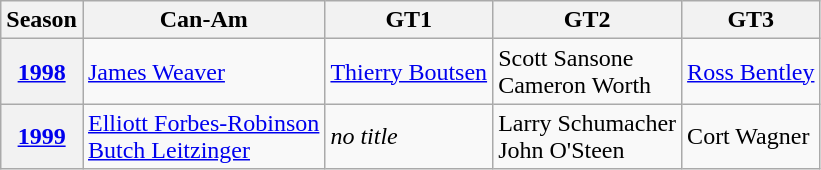<table class="wikitable" font:size="95%">
<tr>
<th>Season</th>
<th>Can-Am</th>
<th>GT1</th>
<th>GT2</th>
<th>GT3</th>
</tr>
<tr>
<th><a href='#'>1998</a></th>
<td> <a href='#'>James Weaver</a></td>
<td> <a href='#'>Thierry Boutsen</a></td>
<td> Scott Sansone<br> Cameron Worth</td>
<td> <a href='#'>Ross Bentley</a></td>
</tr>
<tr>
<th><a href='#'>1999</a></th>
<td> <a href='#'>Elliott Forbes-Robinson</a><br> <a href='#'>Butch Leitzinger</a></td>
<td><em>no title</em></td>
<td> Larry Schumacher<br> John O'Steen</td>
<td> Cort Wagner</td>
</tr>
</table>
